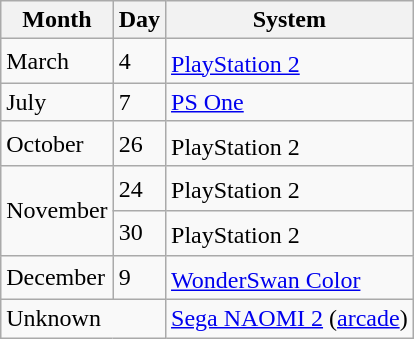<table class="wikitable">
<tr>
<th>Month</th>
<th>Day</th>
<th>System</th>
</tr>
<tr>
<td>March</td>
<td>4</td>
<td><a href='#'>PlayStation 2</a><sup></sup></td>
</tr>
<tr>
<td>July</td>
<td>7</td>
<td><a href='#'>PS One</a></td>
</tr>
<tr>
<td>October</td>
<td>26</td>
<td>PlayStation 2<sup></sup></td>
</tr>
<tr>
<td rowspan="2">November</td>
<td>24</td>
<td>PlayStation 2<sup></sup></td>
</tr>
<tr>
<td>30</td>
<td>PlayStation 2<sup></sup></td>
</tr>
<tr>
<td>December</td>
<td>9</td>
<td><a href='#'>WonderSwan Color</a><sup></sup></td>
</tr>
<tr>
<td colspan="2">Unknown</td>
<td><a href='#'>Sega NAOMI 2</a> (<a href='#'>arcade</a>)</td>
</tr>
</table>
